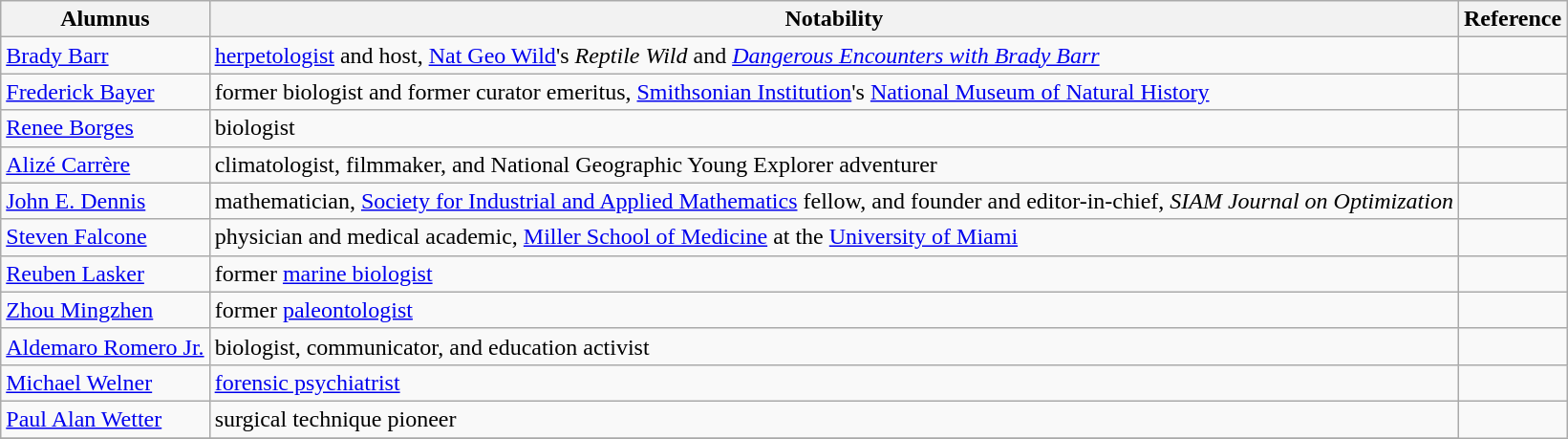<table class="wikitable">
<tr>
<th>Alumnus</th>
<th>Notability</th>
<th>Reference</th>
</tr>
<tr>
<td><a href='#'>Brady Barr</a></td>
<td><a href='#'>herpetologist</a> and host, <a href='#'>Nat Geo Wild</a>'s <em>Reptile Wild</em> and <em><a href='#'>Dangerous Encounters with Brady Barr</a></em></td>
<td></td>
</tr>
<tr>
<td><a href='#'>Frederick Bayer</a></td>
<td>former biologist and former curator emeritus, <a href='#'>Smithsonian Institution</a>'s <a href='#'>National Museum of Natural History</a></td>
<td></td>
</tr>
<tr>
<td><a href='#'>Renee Borges</a></td>
<td>biologist</td>
<td></td>
</tr>
<tr>
<td><a href='#'>Alizé Carrère</a></td>
<td>climatologist, filmmaker, and National Geographic Young Explorer adventurer</td>
<td></td>
</tr>
<tr>
<td><a href='#'>John E. Dennis</a></td>
<td>mathematician, <a href='#'>Society for Industrial and Applied Mathematics</a> fellow, and founder and editor-in-chief, <em>SIAM Journal on Optimization</em></td>
<td></td>
</tr>
<tr>
<td><a href='#'>Steven Falcone</a></td>
<td>physician and medical academic, <a href='#'>Miller School of Medicine</a> at the <a href='#'>University of Miami</a></td>
<td></td>
</tr>
<tr>
<td><a href='#'>Reuben Lasker</a></td>
<td>former <a href='#'>marine biologist</a></td>
<td></td>
</tr>
<tr>
<td><a href='#'>Zhou Mingzhen</a></td>
<td>former <a href='#'>paleontologist</a></td>
<td></td>
</tr>
<tr>
<td><a href='#'>Aldemaro Romero Jr.</a></td>
<td>biologist, communicator, and education activist</td>
<td></td>
</tr>
<tr>
<td><a href='#'>Michael Welner</a></td>
<td><a href='#'>forensic psychiatrist</a></td>
<td></td>
</tr>
<tr>
<td><a href='#'>Paul Alan Wetter</a></td>
<td>surgical technique pioneer</td>
</tr>
<tr>
</tr>
</table>
